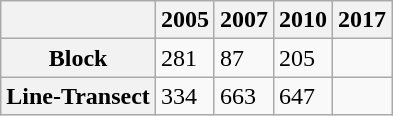<table class="wikitable">
<tr>
<th scope="col"> </th>
<th scope="col">2005</th>
<th scope="col">2007</th>
<th scope="col">2010</th>
<th scope="col">2017</th>
</tr>
<tr>
<th scope="row">Block</th>
<td>281</td>
<td>87</td>
<td>205</td>
<td ---></td>
</tr>
<tr>
<th !scope="row">Line-Transect</th>
<td>334</td>
<td>663</td>
<td>647</td>
<td ---></td>
</tr>
</table>
